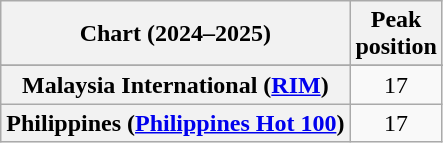<table class="wikitable sortable plainrowheaders" style="text-align:center">
<tr>
<th scope="col">Chart (2024–2025)</th>
<th scope="col">Peak<br> position</th>
</tr>
<tr>
</tr>
<tr>
<th scope="row">Malaysia International (<a href='#'>RIM</a>)</th>
<td>17</td>
</tr>
<tr>
<th scope="row">Philippines (<a href='#'>Philippines Hot 100</a>)</th>
<td>17</td>
</tr>
</table>
